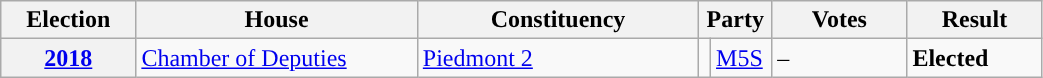<table class=wikitable style="width:55%; border:1px #AAAAFF solid">
<tr>
<th width=12%>Election</th>
<th width=25%>House</th>
<th width=25%>Constituency</th>
<th width=5% colspan="2">Party</th>
<th width=12%>Votes</th>
<th width=12%>Result</th>
</tr>
<tr>
<th><a href='#'>2018</a></th>
<td><a href='#'>Chamber of Deputies</a></td>
<td><a href='#'>Piedmont 2</a></td>
<td></td>
<td><a href='#'>M5S</a></td>
<td>–</td>
<td> <strong>Elected</strong></td>
</tr>
</table>
